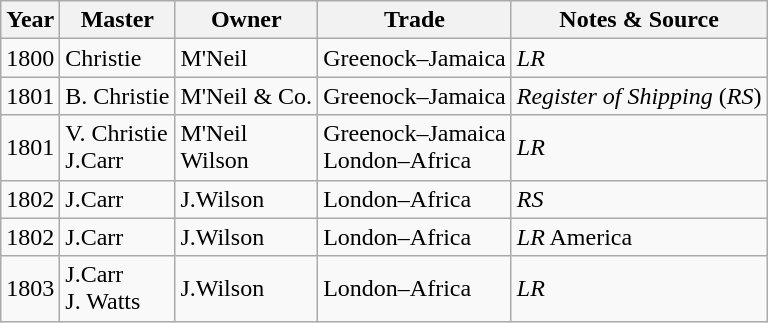<table class="sortable wikitable">
<tr>
<th>Year</th>
<th>Master</th>
<th>Owner</th>
<th>Trade</th>
<th>Notes & Source</th>
</tr>
<tr>
<td>1800</td>
<td>Christie</td>
<td>M'Neil</td>
<td>Greenock–Jamaica</td>
<td><em>LR</em></td>
</tr>
<tr>
<td>1801</td>
<td>B. Christie</td>
<td>M'Neil & Co.</td>
<td>Greenock–Jamaica</td>
<td><em>Register of Shipping</em> (<em>RS</em>)</td>
</tr>
<tr>
<td>1801</td>
<td>V. Christie<br>J.Carr</td>
<td>M'Neil<br>Wilson</td>
<td>Greenock–Jamaica<br>London–Africa</td>
<td><em>LR</em></td>
</tr>
<tr>
<td>1802</td>
<td>J.Carr</td>
<td>J.Wilson</td>
<td>London–Africa</td>
<td><em>RS</em></td>
</tr>
<tr>
<td>1802</td>
<td>J.Carr</td>
<td>J.Wilson</td>
<td>London–Africa</td>
<td><em>LR</em> America</td>
</tr>
<tr>
<td>1803</td>
<td>J.Carr<br>J. Watts</td>
<td>J.Wilson</td>
<td>London–Africa</td>
<td><em>LR</em></td>
</tr>
</table>
